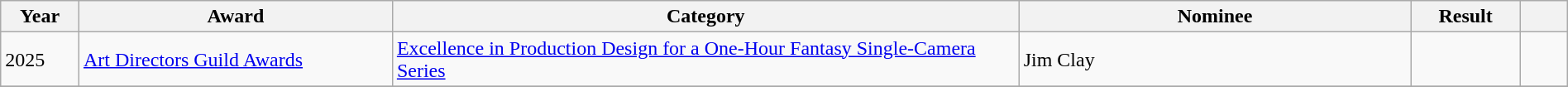<table class="wikitable plainrowheaders sortable" width="100%";">
<tr>
<th scope="col" width="5%";">Year</th>
<th scope="col" width="20%";">Award</th>
<th scope="col" width="40%";">Category</th>
<th scope="col" width="25%";">Nominee</th>
<th scope="col" width="7%";">Result</th>
<th scope="col" width="3%";"></th>
</tr>
<tr>
<td>2025</td>
<td><a href='#'>Art Directors Guild Awards</a></td>
<td><a href='#'>Excellence in Production Design for a One-Hour Fantasy Single-Camera Series</a></td>
<td>Jim Clay</td>
<td></td>
<td align="center"></td>
</tr>
<tr>
</tr>
</table>
